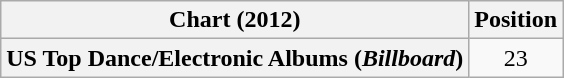<table class="wikitable plainrowheaders" style="text-align:center">
<tr>
<th scope="col">Chart (2012)</th>
<th scope="col">Position</th>
</tr>
<tr>
<th scope="row">US Top Dance/Electronic Albums (<em>Billboard</em>)</th>
<td>23</td>
</tr>
</table>
